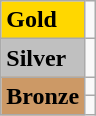<table class="wikitable">
<tr>
<td bgcolor="gold"><strong>Gold</strong></td>
<td></td>
</tr>
<tr>
<td bgcolor="silver"><strong>Silver</strong></td>
<td></td>
</tr>
<tr>
<td rowspan="2" bgcolor="#cc9966"><strong>Bronze</strong></td>
<td></td>
</tr>
<tr>
<td></td>
</tr>
</table>
